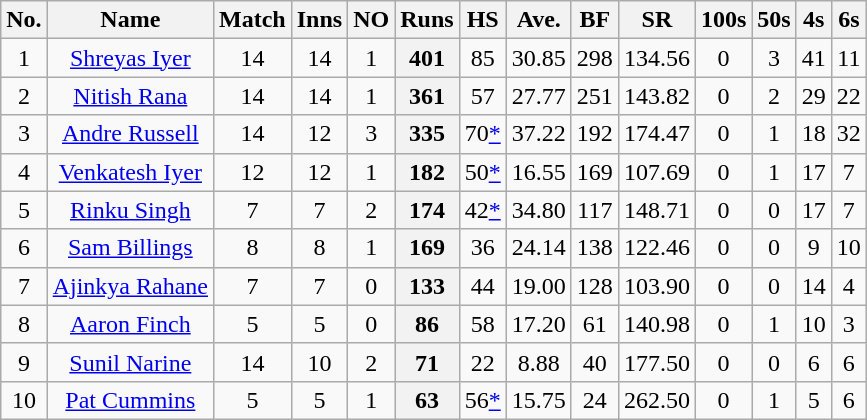<table class="wikitable sortable" style="text-align: center;">
<tr>
<th>No.</th>
<th>Name</th>
<th>Match</th>
<th>Inns</th>
<th>NO</th>
<th>Runs</th>
<th>HS</th>
<th>Ave.</th>
<th>BF</th>
<th>SR</th>
<th>100s</th>
<th>50s</th>
<th>4s</th>
<th>6s</th>
</tr>
<tr>
<td>1</td>
<td><a href='#'>Shreyas Iyer</a></td>
<td>14</td>
<td>14</td>
<td>1</td>
<th>401</th>
<td>85</td>
<td>30.85</td>
<td>298</td>
<td>134.56</td>
<td>0</td>
<td>3</td>
<td>41</td>
<td>11</td>
</tr>
<tr>
<td>2</td>
<td><a href='#'>Nitish Rana</a></td>
<td>14</td>
<td>14</td>
<td>1</td>
<th>361</th>
<td>57</td>
<td>27.77</td>
<td>251</td>
<td>143.82</td>
<td>0</td>
<td>2</td>
<td>29</td>
<td>22</td>
</tr>
<tr>
<td>3</td>
<td><a href='#'>Andre Russell</a></td>
<td>14</td>
<td>12</td>
<td>3</td>
<th>335</th>
<td>70<a href='#'>*</a></td>
<td>37.22</td>
<td>192</td>
<td>174.47</td>
<td>0</td>
<td>1</td>
<td>18</td>
<td>32</td>
</tr>
<tr>
<td>4</td>
<td><a href='#'>Venkatesh Iyer</a></td>
<td>12</td>
<td>12</td>
<td>1</td>
<th>182</th>
<td>50<a href='#'>*</a></td>
<td>16.55</td>
<td>169</td>
<td>107.69</td>
<td>0</td>
<td>1</td>
<td>17</td>
<td>7</td>
</tr>
<tr>
<td>5</td>
<td><a href='#'>Rinku Singh</a></td>
<td>7</td>
<td>7</td>
<td>2</td>
<th>174</th>
<td>42<a href='#'>*</a></td>
<td>34.80</td>
<td>117</td>
<td>148.71</td>
<td>0</td>
<td>0</td>
<td>17</td>
<td>7</td>
</tr>
<tr>
<td>6</td>
<td><a href='#'>Sam Billings</a></td>
<td>8</td>
<td>8</td>
<td>1</td>
<th>169</th>
<td>36</td>
<td>24.14</td>
<td>138</td>
<td>122.46</td>
<td>0</td>
<td>0</td>
<td>9</td>
<td>10</td>
</tr>
<tr>
<td>7</td>
<td><a href='#'>Ajinkya Rahane</a></td>
<td>7</td>
<td>7</td>
<td>0</td>
<th>133</th>
<td>44</td>
<td>19.00</td>
<td>128</td>
<td>103.90</td>
<td>0</td>
<td>0</td>
<td>14</td>
<td>4</td>
</tr>
<tr>
<td>8</td>
<td><a href='#'>Aaron Finch</a></td>
<td>5</td>
<td>5</td>
<td>0</td>
<th>86</th>
<td>58</td>
<td>17.20</td>
<td>61</td>
<td>140.98</td>
<td>0</td>
<td>1</td>
<td>10</td>
<td>3</td>
</tr>
<tr>
<td>9</td>
<td><a href='#'>Sunil Narine</a></td>
<td>14</td>
<td>10</td>
<td>2</td>
<th>71</th>
<td>22</td>
<td>8.88</td>
<td>40</td>
<td>177.50</td>
<td>0</td>
<td>0</td>
<td>6</td>
<td>6</td>
</tr>
<tr>
<td>10</td>
<td><a href='#'>Pat Cummins</a></td>
<td>5</td>
<td>5</td>
<td>1</td>
<th>63</th>
<td>56<a href='#'>*</a></td>
<td>15.75</td>
<td>24</td>
<td>262.50</td>
<td>0</td>
<td>1</td>
<td>5</td>
<td>6</td>
</tr>
</table>
